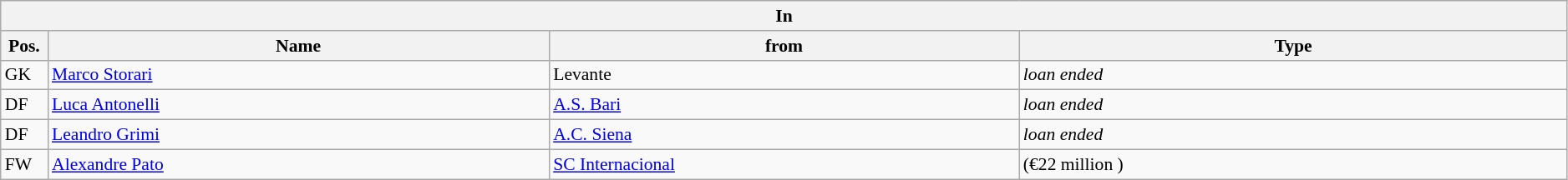<table class="wikitable" style="font-size:90%;width:99%;">
<tr>
<th colspan="4">In</th>
</tr>
<tr>
<th width=3%>Pos.</th>
<th width=32%>Name</th>
<th width=30%>from</th>
<th width=35%>Type</th>
</tr>
<tr>
<td>GK</td>
<td><a href='#'>Marco Storari</a></td>
<td>Levante</td>
<td><em>loan ended</em></td>
</tr>
<tr>
<td>DF</td>
<td><a href='#'>Luca Antonelli</a></td>
<td><a href='#'>A.S. Bari</a></td>
<td><em>loan ended</em></td>
</tr>
<tr>
<td>DF</td>
<td><a href='#'>Leandro Grimi</a></td>
<td><a href='#'>A.C. Siena</a></td>
<td><em>loan ended</em></td>
</tr>
<tr>
<td>FW</td>
<td><a href='#'>Alexandre Pato</a></td>
<td><a href='#'>SC Internacional</a></td>
<td>(€22 million )</td>
</tr>
</table>
